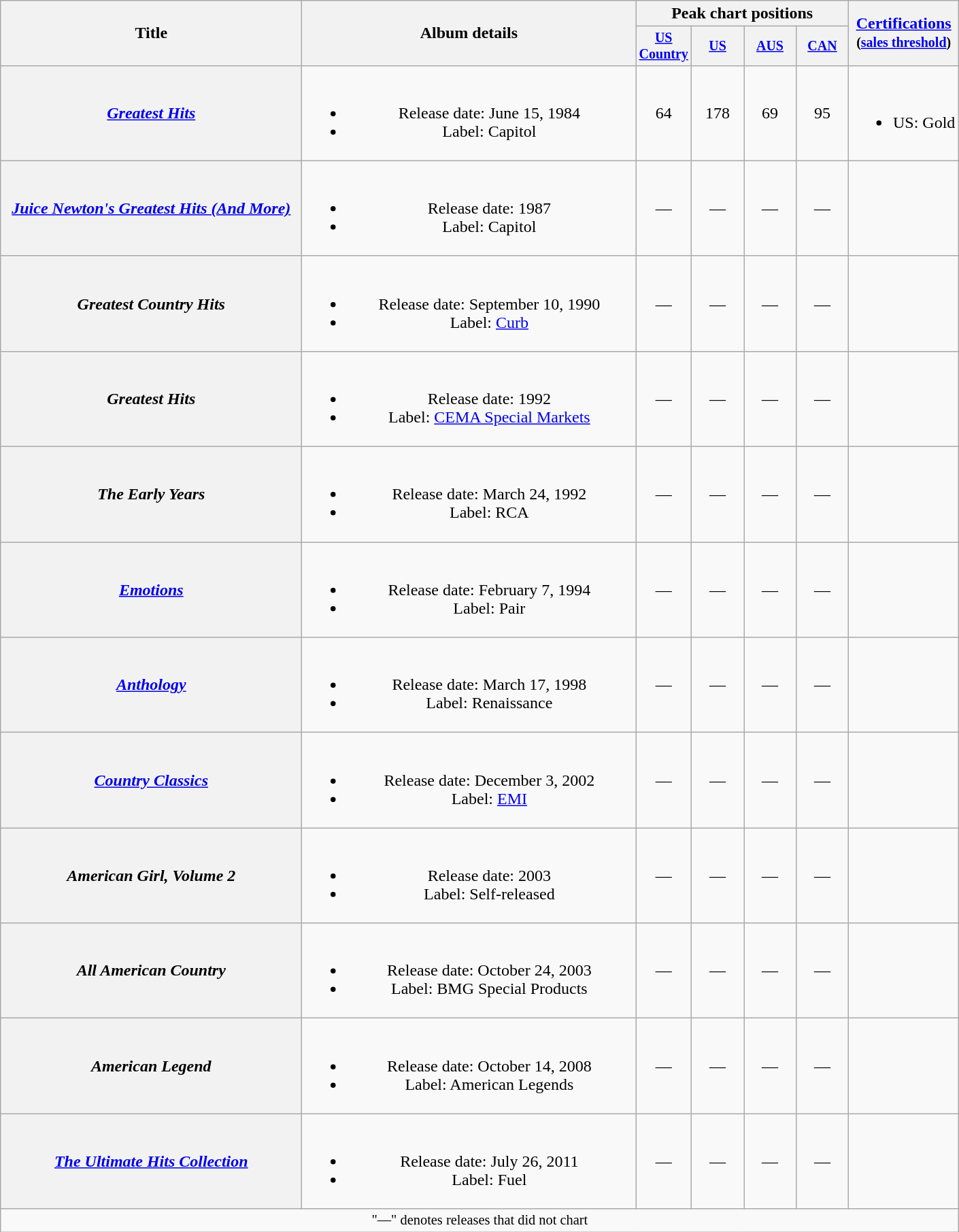<table class="wikitable plainrowheaders" style="text-align:center;">
<tr>
<th rowspan="2" style="width:18em;">Title</th>
<th rowspan="2" style="width:20em;">Album details</th>
<th colspan="4">Peak chart positions</th>
<th rowspan="2"><a href='#'>Certifications</a><br><small>(<a href='#'>sales threshold</a>)</small></th>
</tr>
<tr style="font-size:smaller;">
<th width="45"><a href='#'>US Country</a><br></th>
<th width="45"><a href='#'>US</a><br></th>
<th width="45"><a href='#'>AUS</a><br></th>
<th width="45"><a href='#'>CAN</a><br></th>
</tr>
<tr>
<th scope="row"><em><a href='#'>Greatest Hits</a></em></th>
<td><br><ul><li>Release date: June 15, 1984</li><li>Label: Capitol</li></ul></td>
<td>64</td>
<td>178</td>
<td>69</td>
<td>95</td>
<td align="left"><br><ul><li>US: Gold</li></ul></td>
</tr>
<tr>
<th scope="row"><em><a href='#'>Juice Newton's Greatest Hits (And More)</a></em></th>
<td><br><ul><li>Release date: 1987</li><li>Label: Capitol</li></ul></td>
<td>—</td>
<td>—</td>
<td>—</td>
<td>—</td>
<td></td>
</tr>
<tr>
<th scope="row"><em>Greatest Country Hits</em></th>
<td><br><ul><li>Release date: September 10, 1990</li><li>Label: <a href='#'>Curb</a></li></ul></td>
<td>—</td>
<td>—</td>
<td>—</td>
<td>—</td>
<td></td>
</tr>
<tr>
<th scope="row"><em>Greatest Hits</em></th>
<td><br><ul><li>Release date: 1992</li><li>Label: <a href='#'>CEMA Special Markets</a></li></ul></td>
<td>—</td>
<td>—</td>
<td>—</td>
<td>—</td>
<td></td>
</tr>
<tr>
<th scope="row"><em>The Early Years</em></th>
<td><br><ul><li>Release date: March 24, 1992</li><li>Label: RCA</li></ul></td>
<td>—</td>
<td>—</td>
<td>—</td>
<td>—</td>
<td></td>
</tr>
<tr>
<th scope="row"><em><a href='#'>Emotions</a></em></th>
<td><br><ul><li>Release date: February 7, 1994</li><li>Label: Pair</li></ul></td>
<td>—</td>
<td>—</td>
<td>—</td>
<td>—</td>
<td></td>
</tr>
<tr>
<th scope="row"><em><a href='#'>Anthology</a></em></th>
<td><br><ul><li>Release date: March 17, 1998</li><li>Label: Renaissance</li></ul></td>
<td>—</td>
<td>—</td>
<td>—</td>
<td>—</td>
<td></td>
</tr>
<tr>
<th scope="row"><em><a href='#'>Country Classics</a></em></th>
<td><br><ul><li>Release date: December 3, 2002</li><li>Label: <a href='#'>EMI</a></li></ul></td>
<td>—</td>
<td>—</td>
<td>—</td>
<td>—</td>
<td></td>
</tr>
<tr>
<th scope="row"><em>American Girl, Volume 2</em></th>
<td><br><ul><li>Release date: 2003</li><li>Label: Self-released</li></ul></td>
<td>—</td>
<td>—</td>
<td>—</td>
<td>—</td>
<td></td>
</tr>
<tr>
<th scope="row"><em>All American Country</em></th>
<td><br><ul><li>Release date: October 24, 2003</li><li>Label: BMG Special Products</li></ul></td>
<td>—</td>
<td>—</td>
<td>—</td>
<td>—</td>
<td></td>
</tr>
<tr>
<th scope="row"><em>American Legend</em></th>
<td><br><ul><li>Release date: October 14, 2008</li><li>Label: American Legends</li></ul></td>
<td>—</td>
<td>—</td>
<td>—</td>
<td>—</td>
<td></td>
</tr>
<tr>
<th scope="row"><em><a href='#'>The Ultimate Hits Collection</a></em></th>
<td><br><ul><li>Release date: July 26, 2011</li><li>Label: Fuel</li></ul></td>
<td>—</td>
<td>—</td>
<td>—</td>
<td>—</td>
<td></td>
</tr>
<tr>
<td colspan="7" style="font-size:85%">"—" denotes releases that did not chart</td>
</tr>
</table>
